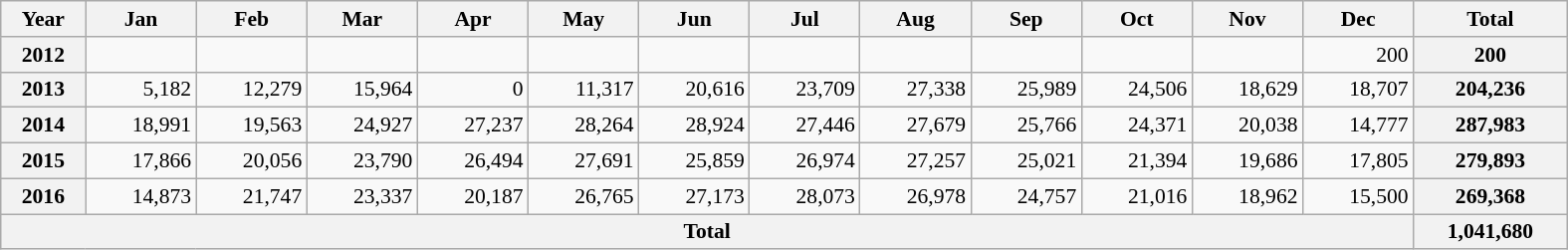<table class=wikitable style="text-align:right; font-size:0.9em; width:1050px;">
<tr>
<th>Year</th>
<th>Jan</th>
<th>Feb</th>
<th>Mar</th>
<th>Apr</th>
<th>May</th>
<th>Jun</th>
<th>Jul</th>
<th>Aug</th>
<th>Sep</th>
<th>Oct</th>
<th>Nov</th>
<th>Dec</th>
<th>Total</th>
</tr>
<tr>
<th>2012</th>
<td></td>
<td></td>
<td></td>
<td></td>
<td></td>
<td></td>
<td></td>
<td></td>
<td></td>
<td></td>
<td></td>
<td>200</td>
<th>200</th>
</tr>
<tr>
<th>2013</th>
<td>5,182</td>
<td>12,279</td>
<td>15,964</td>
<td>0</td>
<td>11,317</td>
<td>20,616</td>
<td>23,709</td>
<td>27,338</td>
<td>25,989</td>
<td>24,506</td>
<td>18,629</td>
<td>18,707</td>
<th>204,236</th>
</tr>
<tr>
<th>2014</th>
<td>18,991</td>
<td>19,563</td>
<td>24,927</td>
<td>27,237</td>
<td>28,264</td>
<td>28,924</td>
<td>27,446</td>
<td>27,679</td>
<td>25,766</td>
<td>24,371</td>
<td>20,038</td>
<td>14,777</td>
<th>287,983</th>
</tr>
<tr>
<th>2015</th>
<td>17,866</td>
<td>20,056</td>
<td>23,790</td>
<td>26,494</td>
<td>27,691</td>
<td>25,859</td>
<td>26,974</td>
<td>27,257</td>
<td>25,021</td>
<td>21,394</td>
<td>19,686</td>
<td>17,805</td>
<th>279,893</th>
</tr>
<tr>
<th>2016</th>
<td>14,873</td>
<td>21,747</td>
<td>23,337</td>
<td>20,187</td>
<td>26,765</td>
<td>27,173</td>
<td>28,073</td>
<td>26,978</td>
<td>24,757</td>
<td>21,016</td>
<td>18,962</td>
<td>15,500</td>
<th>269,368</th>
</tr>
<tr>
<th colspan=13>Total</th>
<th>1,041,680</th>
</tr>
</table>
